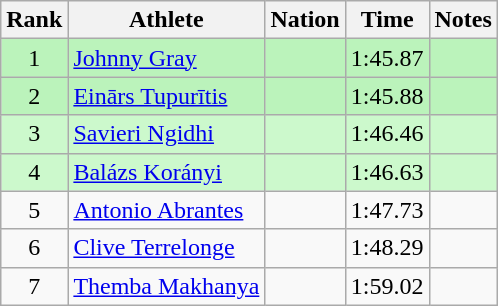<table class="wikitable sortable" style="text-align:center">
<tr>
<th>Rank</th>
<th>Athlete</th>
<th>Nation</th>
<th>Time</th>
<th>Notes</th>
</tr>
<tr bgcolor=bbf3bb>
<td>1</td>
<td align=left><a href='#'>Johnny Gray</a></td>
<td align=left></td>
<td>1:45.87</td>
<td></td>
</tr>
<tr bgcolor=bbf3bb>
<td>2</td>
<td align=left><a href='#'>Einārs Tupurītis</a></td>
<td align=left></td>
<td>1:45.88</td>
<td></td>
</tr>
<tr bgcolor=ccf9cc>
<td>3</td>
<td align=left><a href='#'>Savieri Ngidhi</a></td>
<td align=left></td>
<td>1:46.46</td>
<td></td>
</tr>
<tr bgcolor=ccf9cc>
<td>4</td>
<td align=left><a href='#'>Balázs Korányi</a></td>
<td align=left></td>
<td>1:46.63</td>
<td></td>
</tr>
<tr>
<td>5</td>
<td align=left><a href='#'>Antonio Abrantes</a></td>
<td align=left></td>
<td>1:47.73</td>
<td></td>
</tr>
<tr>
<td>6</td>
<td align=left><a href='#'>Clive Terrelonge</a></td>
<td align=left></td>
<td>1:48.29</td>
<td></td>
</tr>
<tr>
<td>7</td>
<td align=left><a href='#'>Themba Makhanya</a></td>
<td align=left></td>
<td>1:59.02</td>
<td></td>
</tr>
</table>
